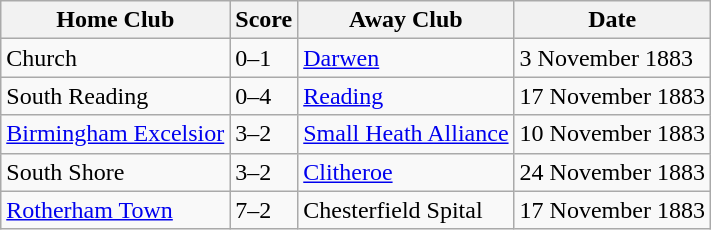<table class="wikitable">
<tr>
<th>Home Club</th>
<th>Score</th>
<th>Away Club</th>
<th>Date</th>
</tr>
<tr>
<td>Church</td>
<td>0–1</td>
<td><a href='#'>Darwen</a></td>
<td>3 November 1883</td>
</tr>
<tr>
<td>South Reading</td>
<td>0–4</td>
<td><a href='#'>Reading</a></td>
<td>17 November 1883</td>
</tr>
<tr>
<td><a href='#'>Birmingham Excelsior</a></td>
<td>3–2</td>
<td><a href='#'>Small Heath Alliance</a></td>
<td>10 November 1883</td>
</tr>
<tr>
<td>South Shore</td>
<td>3–2</td>
<td><a href='#'>Clitheroe</a></td>
<td>24 November 1883</td>
</tr>
<tr>
<td><a href='#'>Rotherham Town</a></td>
<td>7–2</td>
<td>Chesterfield Spital</td>
<td>17 November 1883</td>
</tr>
</table>
